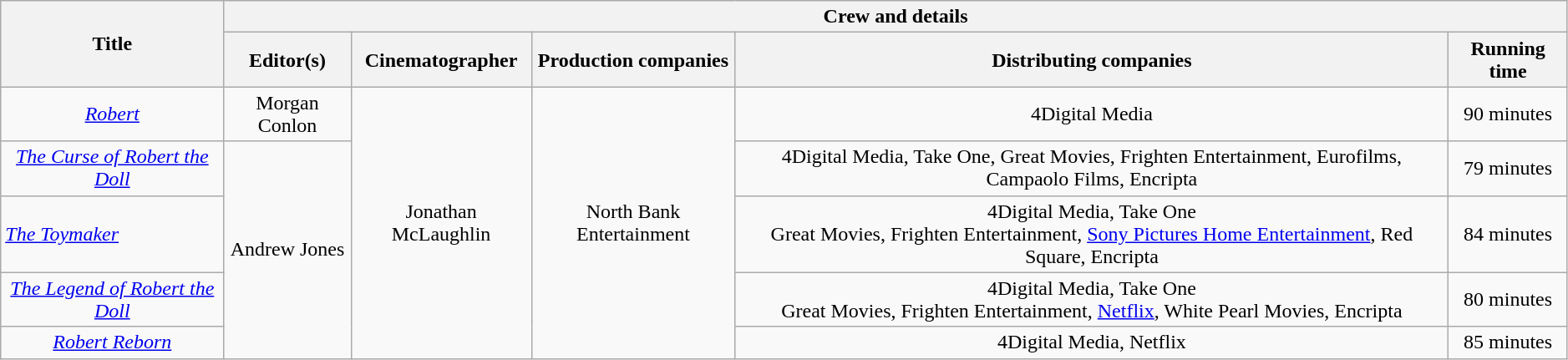<table class="wikitable plainrowheaders" style="text-align:center; width:99%;">
<tr>
<th rowspan="2">Title</th>
<th colspan="7">Crew and details</th>
</tr>
<tr>
<th>Editor(s)</th>
<th>Cinematographer</th>
<th>Production companies</th>
<th>Distributing companies</th>
<th>Running time</th>
</tr>
<tr>
<td style="text-align:middlw"><em><a href='#'>Robert</a></em></td>
<td>Morgan Conlon</td>
<td rowspan="5">Jonathan McLaughlin</td>
<td rowspan="5">North Bank Entertainment</td>
<td>4Digital Media</td>
<td>90 minutes</td>
</tr>
<tr>
<td style="text-align:middle"><em><a href='#'>The Curse of Robert the Doll</a></em></td>
<td rowspan="4">Andrew Jones</td>
<td>4Digital Media, Take One, Great Movies, Frighten Entertainment, Eurofilms, Campaolo Films, Encripta</td>
<td>79 minutes</td>
</tr>
<tr>
<td style="text-align:left"><em><a href='#'>The Toymaker</a></em></td>
<td>4Digital Media, Take One<br>Great Movies, Frighten Entertainment, <a href='#'>Sony Pictures Home Entertainment</a>, Red Square, Encripta</td>
<td>84 minutes</td>
</tr>
<tr>
<td><em><a href='#'>The Legend of Robert the Doll</a></em></td>
<td>4Digital Media, Take One<br>Great Movies, Frighten Entertainment, <a href='#'>Netflix</a>, White Pearl Movies, Encripta</td>
<td>80 minutes</td>
</tr>
<tr>
<td><em><a href='#'>Robert Reborn</a></em></td>
<td>4Digital Media, Netflix</td>
<td>85 minutes</td>
</tr>
</table>
